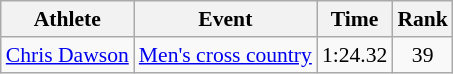<table class=wikitable style=font-size:90%;text-align:center>
<tr>
<th>Athlete</th>
<th>Event</th>
<th>Time</th>
<th>Rank</th>
</tr>
<tr>
<td align=left><a href='#'>Chris Dawson</a></td>
<td align="left"><a href='#'>Men's cross country</a></td>
<td>1:24.32</td>
<td>39</td>
</tr>
</table>
